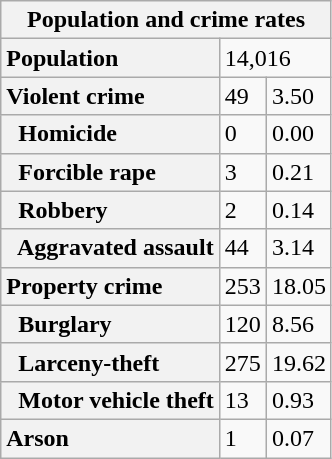<table class="wikitable collapsible collapsed">
<tr>
<th colspan="3">Population and crime rates</th>
</tr>
<tr>
<th scope="row" style="text-align: left;">Population</th>
<td colspan="2">14,016</td>
</tr>
<tr>
<th scope="row" style="text-align: left;">Violent crime</th>
<td>49</td>
<td>3.50</td>
</tr>
<tr>
<th scope="row" style="text-align: left;">  Homicide</th>
<td>0</td>
<td>0.00</td>
</tr>
<tr>
<th scope="row" style="text-align: left;">  Forcible rape</th>
<td>3</td>
<td>0.21</td>
</tr>
<tr>
<th scope="row" style="text-align: left;">  Robbery</th>
<td>2</td>
<td>0.14</td>
</tr>
<tr>
<th scope="row" style="text-align: left;">  Aggravated assault</th>
<td>44</td>
<td>3.14</td>
</tr>
<tr>
<th scope="row" style="text-align: left;">Property crime</th>
<td>253</td>
<td>18.05</td>
</tr>
<tr>
<th scope="row" style="text-align: left;">  Burglary</th>
<td>120</td>
<td>8.56</td>
</tr>
<tr>
<th scope="row" style="text-align: left;">  Larceny-theft</th>
<td>275</td>
<td>19.62</td>
</tr>
<tr>
<th scope="row" style="text-align: left;">  Motor vehicle theft</th>
<td>13</td>
<td>0.93</td>
</tr>
<tr>
<th scope="row" style="text-align: left;">Arson</th>
<td>1</td>
<td>0.07</td>
</tr>
</table>
